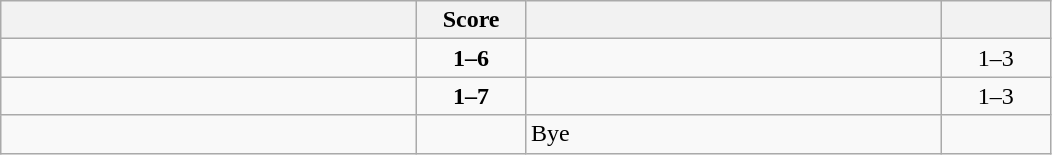<table class="wikitable" style="text-align: center; ">
<tr>
<th align="right" width="270"></th>
<th width="65">Score</th>
<th align="left" width="270"></th>
<th width="65"></th>
</tr>
<tr>
<td align="left"></td>
<td><strong>1–6</strong></td>
<td align="left"><strong></strong></td>
<td>1–3 <strong></strong></td>
</tr>
<tr>
<td align="left"></td>
<td><strong>1–7</strong></td>
<td align="left"><strong></strong></td>
<td>1–3 <strong></strong></td>
</tr>
<tr>
<td align="left"><strong></strong></td>
<td></td>
<td align="left">Bye</td>
<td></td>
</tr>
</table>
